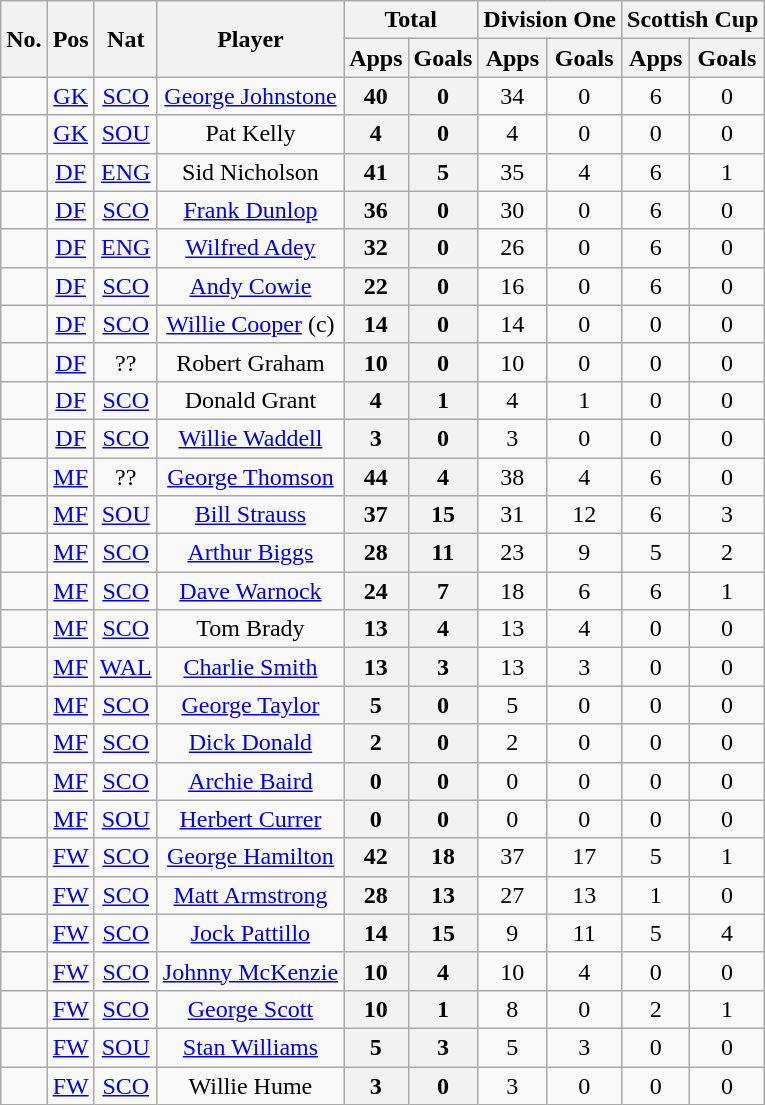<table class="wikitable sortable" style="text-align: center;">
<tr>
<th rowspan="2"><abbr>No.</abbr></th>
<th rowspan="2"><abbr>Pos</abbr></th>
<th rowspan="2"><abbr>Nat</abbr></th>
<th rowspan="2">Player</th>
<th colspan="2">Total</th>
<th colspan="2">Division One</th>
<th colspan="2">Scottish Cup</th>
</tr>
<tr>
<th>Apps</th>
<th>Goals</th>
<th>Apps</th>
<th>Goals</th>
<th>Apps</th>
<th>Goals</th>
</tr>
<tr>
<td></td>
<td><a href='#'>GK</a></td>
<td> <a href='#'>SCO</a></td>
<td><a href='#'>George Johnstone</a></td>
<th>40</th>
<th>0</th>
<td>34</td>
<td>0</td>
<td>6</td>
<td>0</td>
</tr>
<tr>
<td></td>
<td><a href='#'>GK</a></td>
<td> <a href='#'>SOU</a></td>
<td>Pat Kelly</td>
<th>4</th>
<th>0</th>
<td>4</td>
<td>0</td>
<td>0</td>
<td>0</td>
</tr>
<tr>
<td></td>
<td><a href='#'>DF</a></td>
<td> <a href='#'>ENG</a></td>
<td>Sid Nicholson</td>
<th>41</th>
<th>5</th>
<td>35</td>
<td>4</td>
<td>6</td>
<td>1</td>
</tr>
<tr>
<td></td>
<td><a href='#'>DF</a></td>
<td> <a href='#'>SCO</a></td>
<td><a href='#'>Frank Dunlop</a></td>
<th>36</th>
<th>0</th>
<td>30</td>
<td>0</td>
<td>6</td>
<td>0</td>
</tr>
<tr>
<td></td>
<td><a href='#'>DF</a></td>
<td> <a href='#'>ENG</a></td>
<td><a href='#'>Wilfred Adey</a></td>
<th>32</th>
<th>0</th>
<td>26</td>
<td>0</td>
<td>6</td>
<td>0</td>
</tr>
<tr>
<td></td>
<td><a href='#'>DF</a></td>
<td> <a href='#'>SCO</a></td>
<td><a href='#'>Andy Cowie</a></td>
<th>22</th>
<th>0</th>
<td>16</td>
<td>0</td>
<td>6</td>
<td>0</td>
</tr>
<tr>
<td></td>
<td><a href='#'>DF</a></td>
<td> <a href='#'>SCO</a></td>
<td><a href='#'>Willie Cooper</a> (c)</td>
<th>14</th>
<th>0</th>
<td>14</td>
<td>0</td>
<td>0</td>
<td>0</td>
</tr>
<tr>
<td></td>
<td><a href='#'>DF</a></td>
<td>??</td>
<td>Robert Graham</td>
<th>10</th>
<th>0</th>
<td>10</td>
<td>0</td>
<td>0</td>
<td>0</td>
</tr>
<tr>
<td></td>
<td><a href='#'>DF</a></td>
<td> <a href='#'>SCO</a></td>
<td>Donald Grant</td>
<th>4</th>
<th>1</th>
<td>4</td>
<td>1</td>
<td>0</td>
<td>0</td>
</tr>
<tr>
<td></td>
<td><a href='#'>DF</a></td>
<td> <a href='#'>SCO</a></td>
<td><a href='#'>Willie Waddell</a></td>
<th>3</th>
<th>0</th>
<td>3</td>
<td>0</td>
<td>0</td>
<td>0</td>
</tr>
<tr>
<td></td>
<td><a href='#'>MF</a></td>
<td>??</td>
<td><a href='#'>George Thomson</a></td>
<th>44</th>
<th>4</th>
<td>38</td>
<td>4</td>
<td>6</td>
<td>0</td>
</tr>
<tr>
<td></td>
<td><a href='#'>MF</a></td>
<td> <a href='#'>SOU</a></td>
<td><a href='#'>Bill Strauss</a></td>
<th>37</th>
<th>15</th>
<td>31</td>
<td>12</td>
<td>6</td>
<td>3</td>
</tr>
<tr>
<td></td>
<td><a href='#'>MF</a></td>
<td> <a href='#'>SCO</a></td>
<td><a href='#'>Arthur Biggs</a></td>
<th>28</th>
<th>11</th>
<td>23</td>
<td>9</td>
<td>5</td>
<td>2</td>
</tr>
<tr>
<td></td>
<td><a href='#'>MF</a></td>
<td> <a href='#'>SCO</a></td>
<td><a href='#'>Dave Warnock</a></td>
<th>24</th>
<th>7</th>
<td>18</td>
<td>6</td>
<td>6</td>
<td>1</td>
</tr>
<tr>
<td></td>
<td><a href='#'>MF</a></td>
<td> <a href='#'>SCO</a></td>
<td>Tom Brady</td>
<th>13</th>
<th>4</th>
<td>13</td>
<td>4</td>
<td>0</td>
<td>0</td>
</tr>
<tr>
<td></td>
<td><a href='#'>MF</a></td>
<td> <a href='#'>WAL</a></td>
<td><a href='#'>Charlie Smith</a></td>
<th>13</th>
<th>3</th>
<td>13</td>
<td>3</td>
<td>0</td>
<td>0</td>
</tr>
<tr>
<td></td>
<td><a href='#'>MF</a></td>
<td> <a href='#'>SCO</a></td>
<td><a href='#'>George Taylor</a></td>
<th>5</th>
<th>0</th>
<td>5</td>
<td>0</td>
<td>0</td>
<td>0</td>
</tr>
<tr>
<td></td>
<td><a href='#'>MF</a></td>
<td> <a href='#'>SCO</a></td>
<td><a href='#'>Dick Donald</a></td>
<th>2</th>
<th>0</th>
<td>2</td>
<td>0</td>
<td>0</td>
<td>0</td>
</tr>
<tr>
<td></td>
<td><a href='#'>MF</a></td>
<td> <a href='#'>SCO</a></td>
<td><a href='#'>Archie Baird</a></td>
<th>0</th>
<th>0</th>
<td>0</td>
<td>0</td>
<td>0</td>
<td>0</td>
</tr>
<tr>
<td></td>
<td><a href='#'>MF</a></td>
<td> <a href='#'>SOU</a></td>
<td><a href='#'>Herbert Currer</a></td>
<th>0</th>
<th>0</th>
<td>0</td>
<td>0</td>
<td>0</td>
<td>0</td>
</tr>
<tr>
<td></td>
<td><a href='#'>FW</a></td>
<td> <a href='#'>SCO</a></td>
<td><a href='#'>George Hamilton</a></td>
<th>42</th>
<th>18</th>
<td>37</td>
<td>17</td>
<td>5</td>
<td>1</td>
</tr>
<tr>
<td></td>
<td><a href='#'>FW</a></td>
<td> <a href='#'>SCO</a></td>
<td><a href='#'>Matt Armstrong</a></td>
<th>28</th>
<th>13</th>
<td>27</td>
<td>13</td>
<td>1</td>
<td>0</td>
</tr>
<tr>
<td></td>
<td><a href='#'>FW</a></td>
<td> <a href='#'>SCO</a></td>
<td><a href='#'>Jock Pattillo</a></td>
<th>14</th>
<th>15</th>
<td>9</td>
<td>11</td>
<td>5</td>
<td>4</td>
</tr>
<tr>
<td></td>
<td><a href='#'>FW</a></td>
<td> <a href='#'>SCO</a></td>
<td><a href='#'>Johnny McKenzie</a></td>
<th>10</th>
<th>4</th>
<td>10</td>
<td>4</td>
<td>0</td>
<td>0</td>
</tr>
<tr>
<td></td>
<td><a href='#'>FW</a></td>
<td> <a href='#'>SCO</a></td>
<td><a href='#'>George Scott</a></td>
<th>10</th>
<th>1</th>
<td>8</td>
<td>0</td>
<td>2</td>
<td>1</td>
</tr>
<tr>
<td></td>
<td><a href='#'>FW</a></td>
<td> <a href='#'>SOU</a></td>
<td><a href='#'>Stan Williams</a></td>
<th>5</th>
<th>3</th>
<td>5</td>
<td>3</td>
<td>0</td>
<td>0</td>
</tr>
<tr>
<td></td>
<td><a href='#'>FW</a></td>
<td> <a href='#'>SCO</a></td>
<td>Willie Hume</td>
<th>3</th>
<th>0</th>
<td>3</td>
<td>0</td>
<td>0</td>
<td>0</td>
</tr>
</table>
